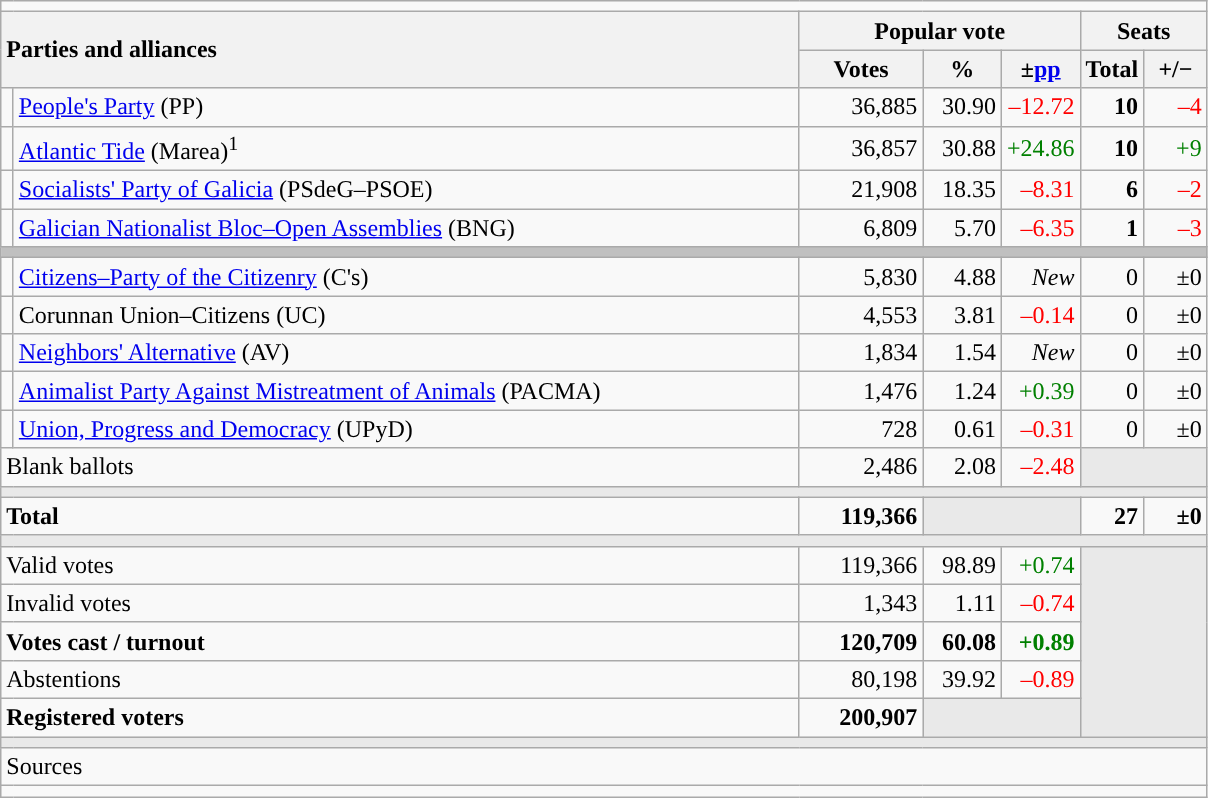<table class="wikitable" style="text-align:right;">
<tr>
<td colspan="7"></td>
</tr>
<tr>
<th style="text-align:left;" rowspan="2" colspan="2" width="525">Parties and alliances</th>
<th colspan="3">Popular vote</th>
<th colspan="2">Seats</th>
</tr>
<tr>
<th width="75">Votes</th>
<th width="45">%</th>
<th width="45">±<a href='#'>pp</a></th>
<th width="35">Total</th>
<th width="35">+/−</th>
</tr>
<tr>
<td width="1" style="color:inherit;background:"></td>
<td align="left"><a href='#'>People's Party</a> (PP)</td>
<td>36,885</td>
<td>30.90</td>
<td style="color:red;">–12.72</td>
<td><strong>10</strong></td>
<td style="color:red;">–4</td>
</tr>
<tr>
<td style="color:inherit;background:"></td>
<td align="left"><a href='#'>Atlantic Tide</a> (Marea)<sup>1</sup></td>
<td>36,857</td>
<td>30.88</td>
<td style="color:green;">+24.86</td>
<td><strong>10</strong></td>
<td style="color:green;">+9</td>
</tr>
<tr>
<td style="color:inherit;background:"></td>
<td align="left"><a href='#'>Socialists' Party of Galicia</a> (PSdeG–PSOE)</td>
<td>21,908</td>
<td>18.35</td>
<td style="color:red;">–8.31</td>
<td><strong>6</strong></td>
<td style="color:red;">–2</td>
</tr>
<tr>
<td style="color:inherit;background:"></td>
<td align="left"><a href='#'>Galician Nationalist Bloc–Open Assemblies</a> (BNG)</td>
<td>6,809</td>
<td>5.70</td>
<td style="color:red;">–6.35</td>
<td><strong>1</strong></td>
<td style="color:red;">–3</td>
</tr>
<tr>
<td colspan="7" bgcolor="#C0C0C0"></td>
</tr>
<tr>
<td style="color:inherit;background:"></td>
<td align="left"><a href='#'>Citizens–Party of the Citizenry</a> (C's)</td>
<td>5,830</td>
<td>4.88</td>
<td><em>New</em></td>
<td>0</td>
<td>±0</td>
</tr>
<tr>
<td style="color:inherit;background:"></td>
<td align="left">Corunnan Union–Citizens (UC)</td>
<td>4,553</td>
<td>3.81</td>
<td style="color:red;">–0.14</td>
<td>0</td>
<td>±0</td>
</tr>
<tr>
<td style="color:inherit;background:"></td>
<td align="left"><a href='#'>Neighbors' Alternative</a> (AV)</td>
<td>1,834</td>
<td>1.54</td>
<td><em>New</em></td>
<td>0</td>
<td>±0</td>
</tr>
<tr>
<td style="color:inherit;background:"></td>
<td align="left"><a href='#'>Animalist Party Against Mistreatment of Animals</a> (PACMA)</td>
<td>1,476</td>
<td>1.24</td>
<td style="color:green;">+0.39</td>
<td>0</td>
<td>±0</td>
</tr>
<tr>
<td style="color:inherit;background:"></td>
<td align="left"><a href='#'>Union, Progress and Democracy</a> (UPyD)</td>
<td>728</td>
<td>0.61</td>
<td style="color:red;">–0.31</td>
<td>0</td>
<td>±0</td>
</tr>
<tr>
<td align="left" colspan="2">Blank ballots</td>
<td>2,486</td>
<td>2.08</td>
<td style="color:red;">–2.48</td>
<td bgcolor="#E9E9E9" colspan="2"></td>
</tr>
<tr>
<td colspan="7" bgcolor="#E9E9E9"></td>
</tr>
<tr style="font-weight:bold;">
<td align="left" colspan="2">Total</td>
<td>119,366</td>
<td bgcolor="#E9E9E9" colspan="2"></td>
<td>27</td>
<td>±0</td>
</tr>
<tr>
<td colspan="7" bgcolor="#E9E9E9"></td>
</tr>
<tr>
<td align="left" colspan="2">Valid votes</td>
<td>119,366</td>
<td>98.89</td>
<td style="color:green;">+0.74</td>
<td bgcolor="#E9E9E9" colspan="2" rowspan="5"></td>
</tr>
<tr>
<td align="left" colspan="2">Invalid votes</td>
<td>1,343</td>
<td>1.11</td>
<td style="color:red;">–0.74</td>
</tr>
<tr style="font-weight:bold;">
<td align="left" colspan="2">Votes cast / turnout</td>
<td>120,709</td>
<td>60.08</td>
<td style="color:green;">+0.89</td>
</tr>
<tr>
<td align="left" colspan="2">Abstentions</td>
<td>80,198</td>
<td>39.92</td>
<td style="color:red;">–0.89</td>
</tr>
<tr style="font-weight:bold;">
<td align="left" colspan="2">Registered voters</td>
<td>200,907</td>
<td bgcolor="#E9E9E9" colspan="2"></td>
</tr>
<tr>
<td colspan="7" bgcolor="#E9E9E9"></td>
</tr>
<tr>
<td align="left" colspan="7">Sources</td>
</tr>
<tr>
<td colspan="7" style="text-align:left; max-width:790px;"></td>
</tr>
</table>
